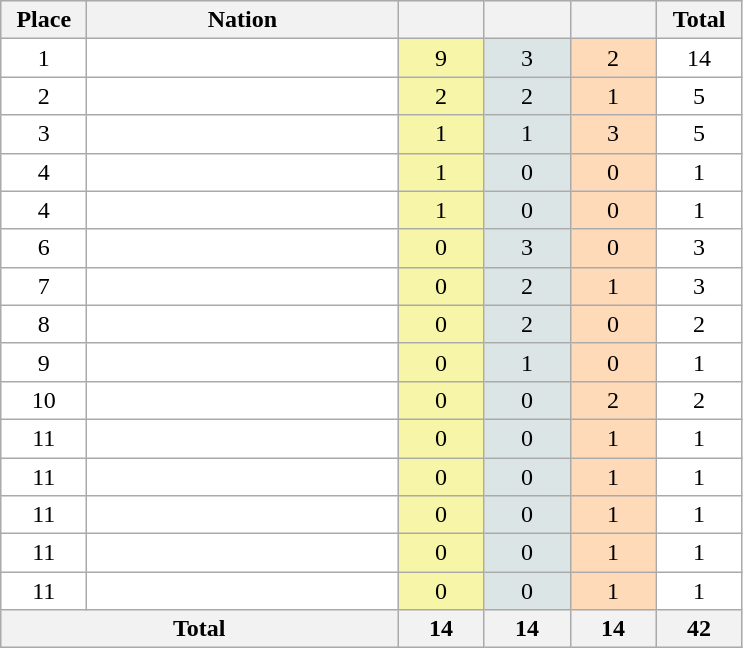<table class="wikitable" style="border:1px solid #AAAAAA">
<tr bgcolor="#efefef">
<th width=50>Place</th>
<th width=200>Nation</th>
<th width=50></th>
<th width=50></th>
<th width=50></th>
<th width=50>Total</th>
</tr>
<tr align="center" bgcolor="#ffffff">
<td>1</td>
<td align="left"></td>
<td style="background:#F7F6A8;">9</td>
<td style="background:#DCE5E5;">3</td>
<td style="background:#FFDAB9;">2</td>
<td>14</td>
</tr>
<tr align="center" bgcolor="#ffffff">
<td>2</td>
<td align="left"></td>
<td style="background:#F7F6A8;">2</td>
<td style="background:#DCE5E5;">2</td>
<td style="background:#FFDAB9;">1</td>
<td>5</td>
</tr>
<tr align="center" bgcolor="#ffffff">
<td>3</td>
<td align="left"></td>
<td style="background:#F7F6A8;">1</td>
<td style="background:#DCE5E5;">1</td>
<td style="background:#FFDAB9;">3</td>
<td>5</td>
</tr>
<tr align="center" bgcolor="#ffffff">
<td>4</td>
<td align="left"></td>
<td style="background:#F7F6A8;">1</td>
<td style="background:#DCE5E5;">0</td>
<td style="background:#FFDAB9;">0</td>
<td>1</td>
</tr>
<tr align="center" bgcolor="#ffffff">
<td>4</td>
<td align="left"></td>
<td style="background:#F7F6A8;">1</td>
<td style="background:#DCE5E5;">0</td>
<td style="background:#FFDAB9;">0</td>
<td>1</td>
</tr>
<tr align="center" bgcolor="#ffffff">
<td>6</td>
<td align="left"></td>
<td style="background:#F7F6A8;">0</td>
<td style="background:#DCE5E5;">3</td>
<td style="background:#FFDAB9;">0</td>
<td>3</td>
</tr>
<tr align="center" bgcolor="#ffffff">
<td>7</td>
<td align="left"></td>
<td style="background:#F7F6A8;">0</td>
<td style="background:#DCE5E5;">2</td>
<td style="background:#FFDAB9;">1</td>
<td>3</td>
</tr>
<tr align="center" bgcolor="#ffffff">
<td>8</td>
<td align="left"></td>
<td style="background:#F7F6A8;">0</td>
<td style="background:#DCE5E5;">2</td>
<td style="background:#FFDAB9;">0</td>
<td>2</td>
</tr>
<tr align="center" bgcolor="#ffffff">
<td>9</td>
<td align="left"></td>
<td style="background:#F7F6A8;">0</td>
<td style="background:#DCE5E5;">1</td>
<td style="background:#FFDAB9;">0</td>
<td>1</td>
</tr>
<tr align="center" bgcolor="#ffffff">
<td>10</td>
<td align="left"></td>
<td style="background:#F7F6A8;">0</td>
<td style="background:#DCE5E5;">0</td>
<td style="background:#FFDAB9;">2</td>
<td>2</td>
</tr>
<tr align="center" bgcolor="#ffffff">
<td>11</td>
<td align="left"></td>
<td style="background:#F7F6A8;">0</td>
<td style="background:#DCE5E5;">0</td>
<td style="background:#FFDAB9;">1</td>
<td>1</td>
</tr>
<tr align="center" bgcolor="#ffffff">
<td>11</td>
<td align="left"></td>
<td style="background:#F7F6A8;">0</td>
<td style="background:#DCE5E5;">0</td>
<td style="background:#FFDAB9;">1</td>
<td>1</td>
</tr>
<tr align="center" bgcolor="#ffffff">
<td>11</td>
<td align="left"></td>
<td style="background:#F7F6A8;">0</td>
<td style="background:#DCE5E5;">0</td>
<td style="background:#FFDAB9;">1</td>
<td>1</td>
</tr>
<tr align="center" bgcolor="#ffffff">
<td>11</td>
<td align="left"></td>
<td style="background:#F7F6A8;">0</td>
<td style="background:#DCE5E5;">0</td>
<td style="background:#FFDAB9;">1</td>
<td>1</td>
</tr>
<tr align="center" bgcolor="#ffffff">
<td>11</td>
<td align="left"></td>
<td style="background:#F7F6A8;">0</td>
<td style="background:#DCE5E5;">0</td>
<td style="background:#FFDAB9;">1</td>
<td>1</td>
</tr>
<tr bgcolor="#efefef">
<th colspan=2>Total</th>
<th>14</th>
<th>14</th>
<th>14</th>
<th>42</th>
</tr>
</table>
